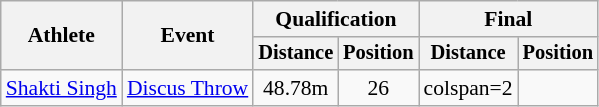<table class="wikitable" style="font-size:90%">
<tr>
<th rowspan="2">Athlete</th>
<th rowspan="2">Event</th>
<th colspan="2">Qualification</th>
<th colspan="2">Final</th>
</tr>
<tr style="font-size:95%">
<th>Distance</th>
<th>Position</th>
<th>Distance</th>
<th>Position</th>
</tr>
<tr style=text-align:center>
<td style=text-align:left><a href='#'>Shakti Singh</a></td>
<td style="text-align:left"><a href='#'>Discus Throw</a></td>
<td>48.78m</td>
<td>26</td>
<td>colspan=2 </td>
</tr>
</table>
